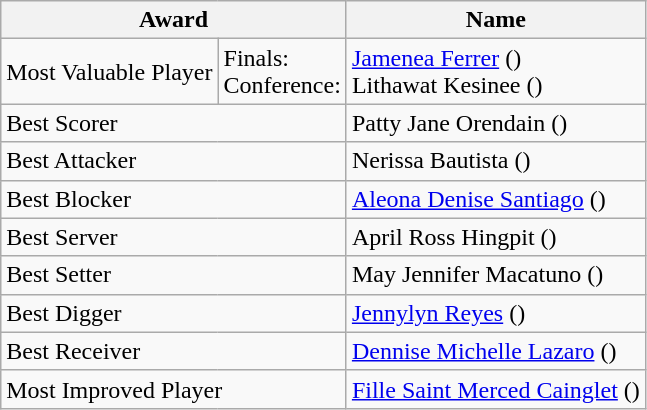<table class="wikitable">
<tr>
<th colspan="2">Award</th>
<th>Name</th>
</tr>
<tr>
<td>Most Valuable Player</td>
<td>Finals:<br>Conference:</td>
<td> <a href='#'>Jamenea Ferrer</a> ()<br> Lithawat Kesinee ()</td>
</tr>
<tr>
<td colspan="2">Best Scorer</td>
<td> Patty Jane Orendain ()</td>
</tr>
<tr>
<td colspan="2">Best Attacker</td>
<td> Nerissa Bautista ()</td>
</tr>
<tr>
<td colspan="2">Best Blocker</td>
<td> <a href='#'>Aleona Denise Santiago</a> ()</td>
</tr>
<tr>
<td colspan="2">Best Server</td>
<td> April Ross Hingpit ()</td>
</tr>
<tr>
<td colspan="2">Best Setter</td>
<td> May Jennifer Macatuno ()</td>
</tr>
<tr>
<td colspan="2">Best Digger</td>
<td> <a href='#'>Jennylyn Reyes</a> ()</td>
</tr>
<tr>
<td colspan="2">Best Receiver</td>
<td> <a href='#'>Dennise Michelle Lazaro</a> ()</td>
</tr>
<tr>
<td colspan="2">Most Improved Player</td>
<td> <a href='#'>Fille Saint Merced Cainglet</a> ()</td>
</tr>
</table>
